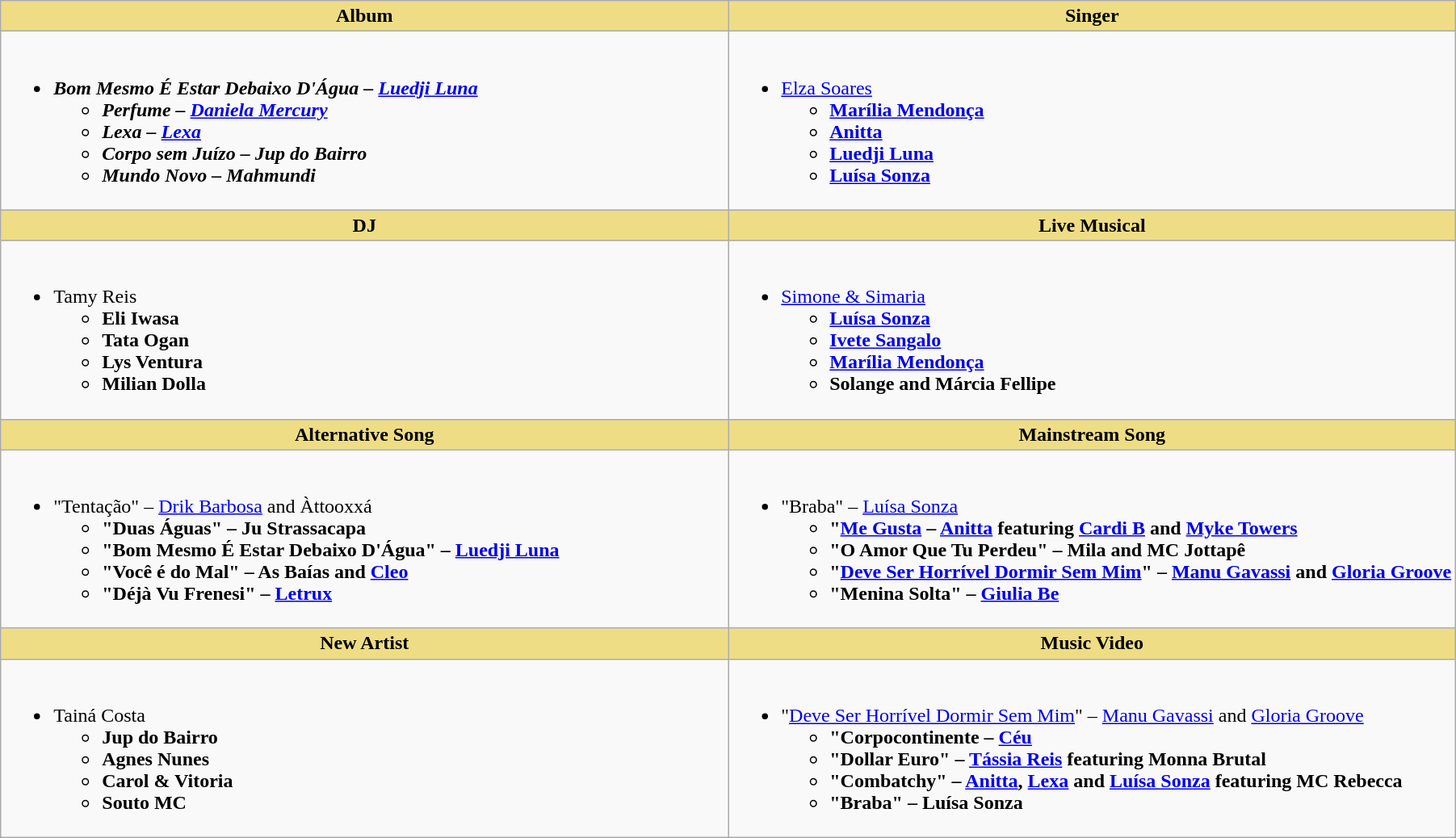<table class="wikitable" style="width=">
<tr>
<th scope="col" style="background:#EEDD85; width:50%">Album</th>
<th scope="col" style="background:#EEDD85; width:50%">Singer</th>
</tr>
<tr>
<td style="vertical-align:top"><br><ul><li><strong><em>Bom Mesmo É Estar Debaixo D'Água<em> – <a href='#'>Luedji Luna</a><strong><ul><li></em>Perfume<em> – <a href='#'>Daniela Mercury</a></li><li></em>Lexa<em> – <a href='#'>Lexa</a></li><li></em>Corpo sem Juízo<em> – Jup do Bairro</li><li></em>Mundo Novo<em> – Mahmundi</li></ul></li></ul></td>
<td style="vertical-align:top;"><br><ul><li></strong><a href='#'>Elza Soares</a><strong><ul><li><a href='#'>Marília Mendonça</a></li><li><a href='#'>Anitta</a></li><li><a href='#'>Luedji Luna</a></li><li><a href='#'>Luísa Sonza</a></li></ul></li></ul></td>
</tr>
<tr>
<th scope="col" style="background:#EEDD85; width:50%">DJ</th>
<th scope="col" style="background:#EEDD85; width:50%">Live Musical</th>
</tr>
<tr>
<td style="vertical-align:top;"><br><ul><li></strong>Tamy Reis<strong><ul><li>Eli Iwasa</li><li>Tata Ogan</li><li>Lys Ventura</li><li>Milian Dolla</li></ul></li></ul></td>
<td style="vertical-align:top;"><br><ul><li></strong><a href='#'>Simone & Simaria</a><strong><ul><li><a href='#'>Luísa Sonza</a></li><li><a href='#'>Ivete Sangalo</a></li><li><a href='#'>Marília Mendonça</a></li><li>Solange and Márcia Fellipe</li></ul></li></ul></td>
</tr>
<tr>
<th scope="col" style="background:#EEDD85; width:50%">Alternative Song</th>
<th scope="col" style="background:#EEDD85; width:50%">Mainstream Song</th>
</tr>
<tr>
<td style="vertical-align:top;"><br><ul><li></strong>"Tentação" – <a href='#'>Drik Barbosa</a> and Àttooxxá<strong><ul><li>"Duas Águas" – Ju Strassacapa</li><li>"Bom Mesmo É Estar Debaixo D'Água" – <a href='#'>Luedji Luna</a></li><li>"Você é do Mal" – As Baías and <a href='#'>Cleo</a></li><li>"Déjà Vu Frenesi" – <a href='#'>Letrux</a></li></ul></li></ul></td>
<td style="vertical-align:top;"><br><ul><li></strong>"Braba" – <a href='#'>Luísa Sonza</a><strong><ul><li>"<a href='#'>Me Gusta</a> – <a href='#'>Anitta</a> featuring <a href='#'>Cardi B</a> and <a href='#'>Myke Towers</a></li><li>"O Amor Que Tu Perdeu" – Mila and MC Jottapê</li><li>"<a href='#'>Deve Ser Horrível Dormir Sem Mim</a>" – <a href='#'>Manu Gavassi</a> and <a href='#'>Gloria Groove</a></li><li>"Menina Solta" – <a href='#'>Giulia Be</a></li></ul></li></ul></td>
</tr>
<tr>
<th scope="col" style="background:#EEDD85; width:50%">New Artist</th>
<th scope="col" style="background:#EEDD85; width:50%">Music Video</th>
</tr>
<tr>
<td style="vertical-align:top;"><br><ul><li></strong>Tainá Costa<strong><ul><li>Jup do Bairro</li><li>Agnes Nunes</li><li>Carol & Vitoria</li><li>Souto MC</li></ul></li></ul></td>
<td style="vertical-align:top;"><br><ul><li></strong>"<a href='#'>Deve Ser Horrível Dormir Sem Mim</a>" – <a href='#'>Manu Gavassi</a> and <a href='#'>Gloria Groove</a><strong><ul><li>"Corpocontinente – <a href='#'>Céu</a></li><li>"Dollar Euro" – <a href='#'>Tássia Reis</a> featuring Monna Brutal</li><li>"Combatchy" – <a href='#'>Anitta</a>, <a href='#'>Lexa</a> and <a href='#'>Luísa Sonza</a> featuring MC Rebecca</li><li>"Braba" – Luísa Sonza</li></ul></li></ul></td>
</tr>
</table>
